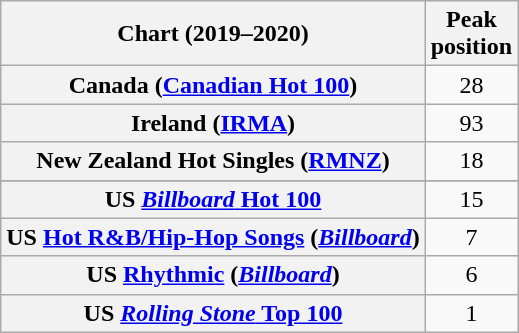<table class="wikitable sortable plainrowheaders" style="text-align:center">
<tr>
<th scope="col">Chart (2019–2020)</th>
<th scope="col">Peak<br>position</th>
</tr>
<tr>
<th scope="row">Canada (<a href='#'>Canadian Hot 100</a>)</th>
<td>28</td>
</tr>
<tr>
<th scope="row">Ireland (<a href='#'>IRMA</a>)</th>
<td>93</td>
</tr>
<tr>
<th scope="row">New Zealand Hot Singles (<a href='#'>RMNZ</a>)</th>
<td>18</td>
</tr>
<tr>
</tr>
<tr>
</tr>
<tr>
<th scope="row">US <a href='#'><em>Billboard</em> Hot 100</a></th>
<td>15</td>
</tr>
<tr>
<th scope="row">US <a href='#'>Hot R&B/Hip-Hop Songs</a> (<em><a href='#'>Billboard</a></em>)</th>
<td>7</td>
</tr>
<tr>
<th scope="row">US <a href='#'>Rhythmic</a> (<em><a href='#'>Billboard</a></em>)</th>
<td>6</td>
</tr>
<tr>
<th scope="row">US <a href='#'><em>Rolling Stone</em> Top 100</a></th>
<td>1</td>
</tr>
</table>
